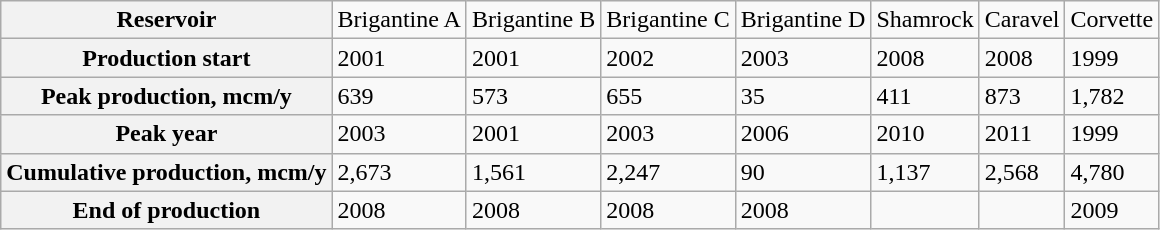<table class="wikitable">
<tr>
<th>Reservoir</th>
<td>Brigantine A</td>
<td>Brigantine B</td>
<td>Brigantine C</td>
<td>Brigantine D</td>
<td>Shamrock</td>
<td>Caravel</td>
<td>Corvette</td>
</tr>
<tr>
<th>Production  start</th>
<td>2001</td>
<td>2001</td>
<td>2002</td>
<td>2003</td>
<td>2008</td>
<td>2008</td>
<td>1999</td>
</tr>
<tr>
<th>Peak  production, mcm/y</th>
<td>639</td>
<td>573</td>
<td>655</td>
<td>35</td>
<td>411</td>
<td>873</td>
<td>1,782</td>
</tr>
<tr>
<th>Peak year</th>
<td>2003</td>
<td>2001</td>
<td>2003</td>
<td>2006</td>
<td>2010</td>
<td>2011</td>
<td>1999</td>
</tr>
<tr>
<th>Cumulative production,  mcm/y</th>
<td>2,673</td>
<td>1,561</td>
<td>2,247</td>
<td>90</td>
<td>1,137</td>
<td>2,568</td>
<td>4,780</td>
</tr>
<tr>
<th>End of  production</th>
<td>2008</td>
<td>2008</td>
<td>2008</td>
<td>2008</td>
<td></td>
<td></td>
<td>2009</td>
</tr>
</table>
